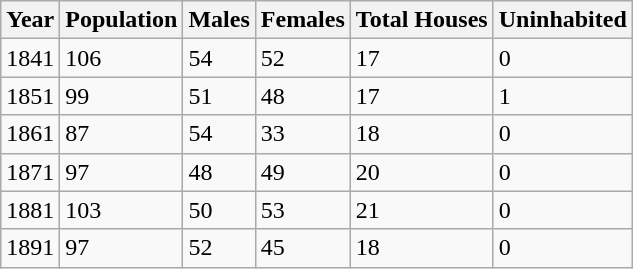<table class="wikitable">
<tr>
<th>Year</th>
<th>Population</th>
<th>Males</th>
<th>Females</th>
<th>Total Houses</th>
<th>Uninhabited</th>
</tr>
<tr>
<td>1841</td>
<td>106</td>
<td>54</td>
<td>52</td>
<td>17</td>
<td>0</td>
</tr>
<tr>
<td>1851</td>
<td>99</td>
<td>51</td>
<td>48</td>
<td>17</td>
<td>1</td>
</tr>
<tr>
<td>1861</td>
<td>87</td>
<td>54</td>
<td>33</td>
<td>18</td>
<td>0</td>
</tr>
<tr>
<td>1871</td>
<td>97</td>
<td>48</td>
<td>49</td>
<td>20</td>
<td>0</td>
</tr>
<tr>
<td>1881</td>
<td>103</td>
<td>50</td>
<td>53</td>
<td>21</td>
<td>0</td>
</tr>
<tr>
<td>1891</td>
<td>97</td>
<td>52</td>
<td>45</td>
<td>18</td>
<td>0</td>
</tr>
</table>
